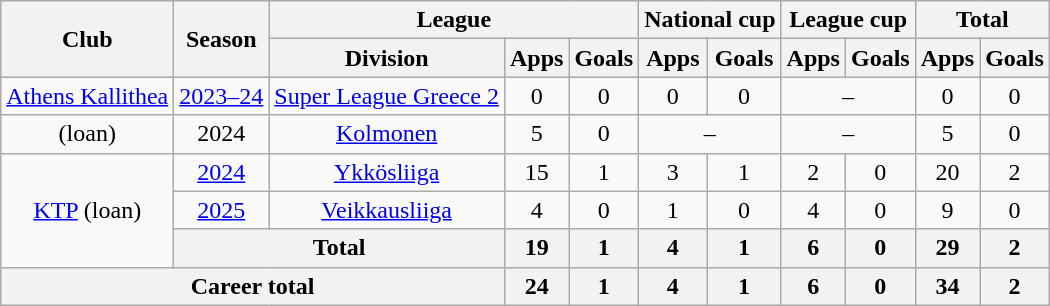<table class="wikitable" style="text-align:center">
<tr>
<th rowspan="2">Club</th>
<th rowspan="2">Season</th>
<th colspan="3">League</th>
<th colspan="2">National cup</th>
<th colspan="2">League cup</th>
<th colspan="2">Total</th>
</tr>
<tr>
<th>Division</th>
<th>Apps</th>
<th>Goals</th>
<th>Apps</th>
<th>Goals</th>
<th>Apps</th>
<th>Goals</th>
<th>Apps</th>
<th>Goals</th>
</tr>
<tr>
<td><a href='#'>Athens Kallithea</a></td>
<td><a href='#'>2023–24</a></td>
<td><a href='#'>Super League Greece 2</a></td>
<td>0</td>
<td>0</td>
<td>0</td>
<td>0</td>
<td colspan=2>–</td>
<td>0</td>
<td>0</td>
</tr>
<tr>
<td> (loan)</td>
<td>2024</td>
<td><a href='#'>Kolmonen</a></td>
<td>5</td>
<td>0</td>
<td colspan=2>–</td>
<td colspan=2>–</td>
<td>5</td>
<td>0</td>
</tr>
<tr>
<td rowspan=3><a href='#'>KTP</a> (loan)</td>
<td><a href='#'>2024</a></td>
<td><a href='#'>Ykkösliiga</a></td>
<td>15</td>
<td>1</td>
<td>3</td>
<td>1</td>
<td>2</td>
<td>0</td>
<td>20</td>
<td>2</td>
</tr>
<tr>
<td><a href='#'>2025</a></td>
<td><a href='#'>Veikkausliiga</a></td>
<td>4</td>
<td>0</td>
<td>1</td>
<td>0</td>
<td>4</td>
<td>0</td>
<td>9</td>
<td>0</td>
</tr>
<tr>
<th colspan=2>Total</th>
<th>19</th>
<th>1</th>
<th>4</th>
<th>1</th>
<th>6</th>
<th>0</th>
<th>29</th>
<th>2</th>
</tr>
<tr>
<th colspan="3">Career total</th>
<th>24</th>
<th>1</th>
<th>4</th>
<th>1</th>
<th>6</th>
<th>0</th>
<th>34</th>
<th>2</th>
</tr>
</table>
